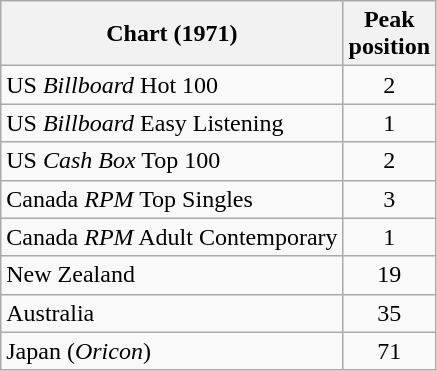<table class="wikitable sortable">
<tr>
<th>Chart (1971)</th>
<th>Peak<br>position</th>
</tr>
<tr>
<td>US <em>Billboard</em> Hot 100</td>
<td style="text-align:center;">2</td>
</tr>
<tr>
<td>US <em>Billboard</em> Easy Listening</td>
<td style="text-align:center;">1</td>
</tr>
<tr>
<td>US <em>Cash Box</em> Top 100</td>
<td style="text-align:center;">2</td>
</tr>
<tr>
<td>Canada <em>RPM</em> Top Singles</td>
<td style="text-align:center;">3</td>
</tr>
<tr>
<td>Canada <em>RPM</em> Adult Contemporary</td>
<td style="text-align:center;">1</td>
</tr>
<tr>
<td>New Zealand</td>
<td style="text-align:center;">19</td>
</tr>
<tr>
<td>Australia</td>
<td style="text-align:center;">35</td>
</tr>
<tr>
<td>Japan (<em>Oricon</em>)</td>
<td style="text-align:center;">71</td>
</tr>
</table>
